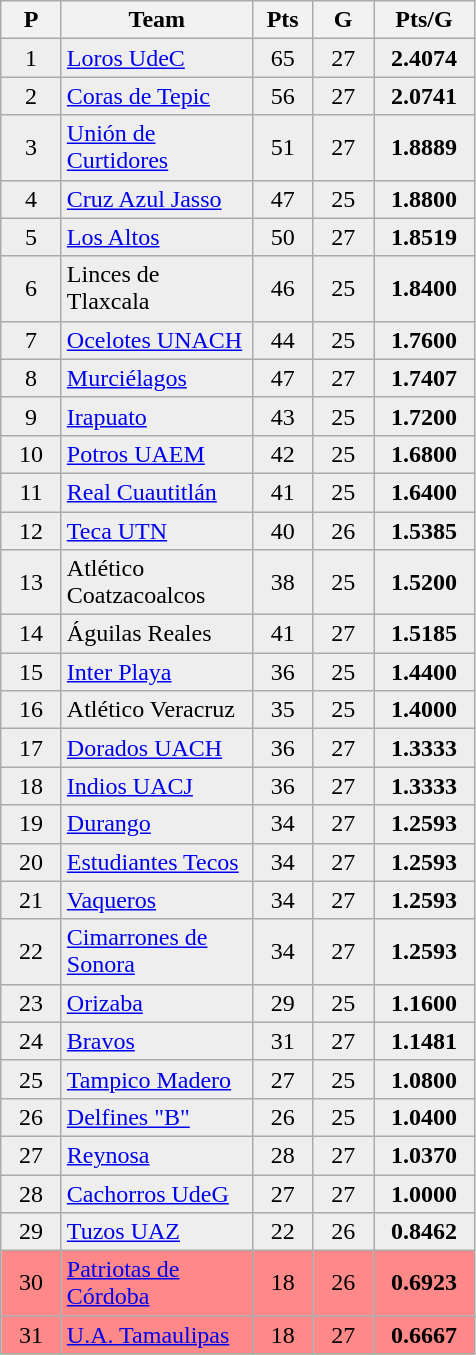<table class="wikitable" style="text-align: center;">
<tr>
<th width=33>P</th>
<th width=120>Team</th>
<th width=33>Pts</th>
<th width=33>G</th>
<th width=60>Pts/G</th>
</tr>
<tr bgcolor=#EEEEEE>
<td>1</td>
<td align=left><a href='#'>Loros UdeC</a></td>
<td>65</td>
<td>27</td>
<td><strong>2.4074</strong></td>
</tr>
<tr bgcolor=#EEEEEE>
<td>2</td>
<td align=left><a href='#'>Coras de Tepic</a></td>
<td>56</td>
<td>27</td>
<td><strong>2.0741</strong></td>
</tr>
<tr bgcolor=#EEEEEE>
<td>3</td>
<td align=left><a href='#'>Unión de Curtidores</a></td>
<td>51</td>
<td>27</td>
<td><strong>1.8889</strong></td>
</tr>
<tr bgcolor=#EEEEEE>
<td>4</td>
<td align=left><a href='#'>Cruz Azul Jasso</a></td>
<td>47</td>
<td>25</td>
<td><strong>1.8800</strong></td>
</tr>
<tr bgcolor=#EEEEEE>
<td>5</td>
<td align=left><a href='#'>Los Altos</a></td>
<td>50</td>
<td>27</td>
<td><strong>1.8519</strong></td>
</tr>
<tr bgcolor=#EEEEEE>
<td>6</td>
<td align=left>Linces de Tlaxcala</td>
<td>46</td>
<td>25</td>
<td><strong>1.8400</strong></td>
</tr>
<tr bgcolor=#EEEEEE>
<td>7</td>
<td align=left><a href='#'>Ocelotes UNACH</a></td>
<td>44</td>
<td>25</td>
<td><strong>1.7600</strong></td>
</tr>
<tr bgcolor=#EEEEEE>
<td>8</td>
<td align=left><a href='#'>Murciélagos</a></td>
<td>47</td>
<td>27</td>
<td><strong>1.7407</strong></td>
</tr>
<tr bgcolor=#EEEEEE>
<td>9</td>
<td align=left><a href='#'>Irapuato</a></td>
<td>43</td>
<td>25</td>
<td><strong>1.7200</strong></td>
</tr>
<tr bgcolor=#EEEEEE>
<td>10</td>
<td align=left><a href='#'>Potros UAEM</a></td>
<td>42</td>
<td>25</td>
<td><strong>1.6800</strong></td>
</tr>
<tr bgcolor=#EEEEEE>
<td>11</td>
<td align=left><a href='#'>Real Cuautitlán</a></td>
<td>41</td>
<td>25</td>
<td><strong>1.6400</strong></td>
</tr>
<tr bgcolor=#EEEEEE>
<td>12</td>
<td align=left><a href='#'>Teca UTN</a></td>
<td>40</td>
<td>26</td>
<td><strong>1.5385</strong></td>
</tr>
<tr bgcolor=#EEEEEE>
<td>13</td>
<td align=left>Atlético Coatzacoalcos</td>
<td>38</td>
<td>25</td>
<td><strong>1.5200</strong></td>
</tr>
<tr bgcolor=#EEEEEE>
<td>14</td>
<td align=left>Águilas Reales</td>
<td>41</td>
<td>27</td>
<td><strong>1.5185</strong></td>
</tr>
<tr bgcolor=#EEEEEE>
<td>15</td>
<td align=left><a href='#'>Inter Playa</a></td>
<td>36</td>
<td>25</td>
<td><strong>1.4400</strong></td>
</tr>
<tr bgcolor=#EEEEEE>
<td>16</td>
<td align=left>Atlético Veracruz</td>
<td>35</td>
<td>25</td>
<td><strong>1.4000</strong></td>
</tr>
<tr bgcolor=#EEEEEE>
<td>17</td>
<td align=left><a href='#'>Dorados UACH</a></td>
<td>36</td>
<td>27</td>
<td><strong>1.3333</strong></td>
</tr>
<tr bgcolor=#EEEEEE>
<td>18</td>
<td align=left><a href='#'>Indios UACJ</a></td>
<td>36</td>
<td>27</td>
<td><strong>1.3333</strong></td>
</tr>
<tr bgcolor=#EEEEEE>
<td>19</td>
<td align=left><a href='#'>Durango</a></td>
<td>34</td>
<td>27</td>
<td><strong>1.2593</strong></td>
</tr>
<tr bgcolor=#EEEEEE>
<td>20</td>
<td align=left><a href='#'>Estudiantes Tecos</a></td>
<td>34</td>
<td>27</td>
<td><strong>1.2593</strong></td>
</tr>
<tr bgcolor=#EEEEEE>
<td>21</td>
<td align=left><a href='#'>Vaqueros</a></td>
<td>34</td>
<td>27</td>
<td><strong>1.2593</strong></td>
</tr>
<tr bgcolor=#EEEEEE>
<td>22</td>
<td align=left><a href='#'>Cimarrones de Sonora</a></td>
<td>34</td>
<td>27</td>
<td><strong>1.2593</strong></td>
</tr>
<tr bgcolor=#EEEEEE>
<td>23</td>
<td align=left><a href='#'>Orizaba</a></td>
<td>29</td>
<td>25</td>
<td><strong>1.1600</strong></td>
</tr>
<tr bgcolor=#EEEEEE>
<td>24</td>
<td align=left><a href='#'>Bravos</a></td>
<td>31</td>
<td>27</td>
<td><strong>1.1481</strong></td>
</tr>
<tr bgcolor=#EEEEEE>
<td>25</td>
<td align=left><a href='#'>Tampico Madero</a></td>
<td>27</td>
<td>25</td>
<td><strong>1.0800</strong></td>
</tr>
<tr bgcolor=#EEEEEE>
<td>26</td>
<td align=left><a href='#'>Delfines "B"</a></td>
<td>26</td>
<td>25</td>
<td><strong>1.0400</strong></td>
</tr>
<tr bgcolor=#EEEEEE>
<td>27</td>
<td align=left><a href='#'>Reynosa</a></td>
<td>28</td>
<td>27</td>
<td><strong>1.0370</strong></td>
</tr>
<tr bgcolor=#EEEEEE>
<td>28</td>
<td align=left><a href='#'>Cachorros UdeG</a></td>
<td>27</td>
<td>27</td>
<td><strong>1.0000</strong></td>
</tr>
<tr bgcolor=#EEEEEE>
<td>29</td>
<td align=left><a href='#'>Tuzos UAZ</a></td>
<td>22</td>
<td>26</td>
<td><strong>0.8462</strong></td>
</tr>
<tr bgcolor=#FF8888>
<td>30</td>
<td align=left><a href='#'>Patriotas de Córdoba</a></td>
<td>18</td>
<td>26</td>
<td><strong>0.6923</strong></td>
</tr>
<tr bgcolor=#FF8888>
<td>31</td>
<td align=left><a href='#'>U.A. Tamaulipas</a></td>
<td>18</td>
<td>27</td>
<td><strong>0.6667</strong></td>
</tr>
</table>
